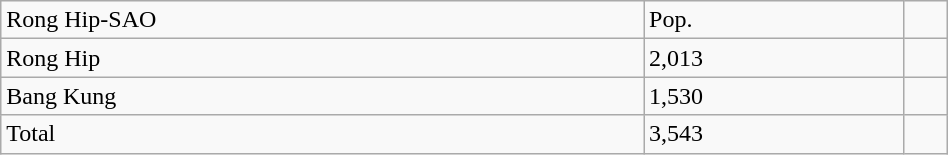<table class="wikitable" style="width:50%;">
<tr>
<td>Rong Hip-SAO</td>
<td>Pop.</td>
<td></td>
</tr>
<tr>
<td>Rong Hip</td>
<td>2,013</td>
<td></td>
</tr>
<tr>
<td>Bang Kung</td>
<td>1,530</td>
<td></td>
</tr>
<tr>
<td>Total</td>
<td>3,543</td>
<td></td>
</tr>
</table>
